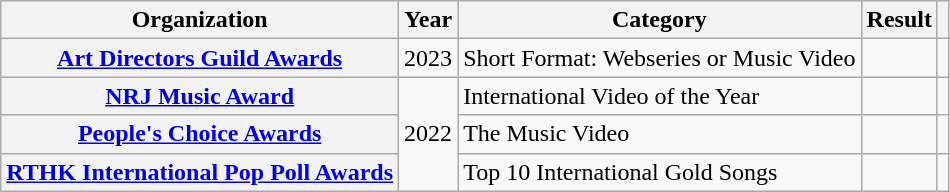<table class="wikitable sortable plainrowheaders" style="border:none; margin:0;">
<tr>
<th scope="col">Organization</th>
<th scope="col">Year</th>
<th scope="col">Category</th>
<th scope="col">Result</th>
<th class="unsortable" scope="col"></th>
</tr>
<tr>
<th scope="row"><a href='#'>Art Directors Guild Awards</a></th>
<td>2023</td>
<td>Short Format: Webseries or Music Video</td>
<td></td>
<td style="text-align:center;"></td>
</tr>
<tr>
<th scope="row"><a href='#'>NRJ Music Award</a></th>
<td rowspan="3">2022</td>
<td>International Video of the Year</td>
<td></td>
<td style="text-align:center;"></td>
</tr>
<tr>
<th scope="row"><a href='#'>People's Choice Awards</a></th>
<td>The Music Video</td>
<td></td>
<td style="text-align:center;"></td>
</tr>
<tr>
<th scope="row"><a href='#'>RTHK International Pop Poll Awards</a></th>
<td>Top 10 International Gold Songs</td>
<td></td>
<td style="text-align:center;"></td>
</tr>
<tr>
</tr>
</table>
